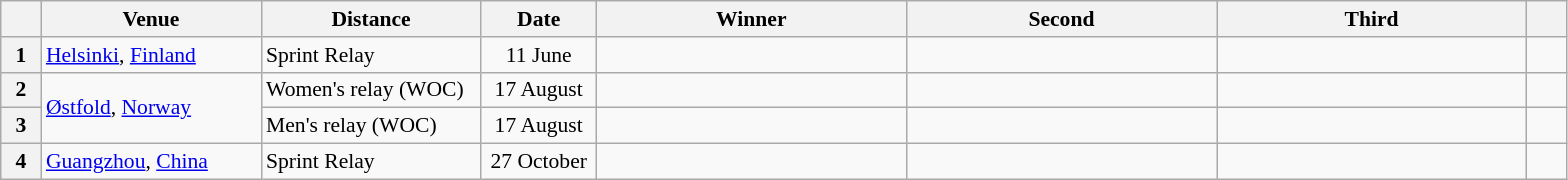<table class="wikitable" style="font-size: 90%">
<tr>
<th width="20"></th>
<th width="140">Venue</th>
<th width="140">Distance</th>
<th width="70">Date</th>
<th width="200">Winner</th>
<th width="200">Second</th>
<th width="200">Third</th>
<th width="20"></th>
</tr>
<tr>
<th>1</th>
<td> <a href='#'>Helsinki</a>, <a href='#'>Finland</a></td>
<td>Sprint Relay</td>
<td align=center>11 June</td>
<td></td>
<td></td>
<td></td>
<td></td>
</tr>
<tr>
<th>2</th>
<td rowspan=2> <a href='#'>Østfold</a>, <a href='#'>Norway</a></td>
<td>Women's relay (WOC)</td>
<td align=center>17 August</td>
<td></td>
<td></td>
<td></td>
<td></td>
</tr>
<tr>
<th>3</th>
<td>Men's relay (WOC)</td>
<td align=center>17 August</td>
<td></td>
<td></td>
<td></td>
<td></td>
</tr>
<tr>
<th>4</th>
<td> <a href='#'>Guangzhou</a>, <a href='#'>China</a></td>
<td>Sprint Relay</td>
<td align=center>27 October</td>
<td></td>
<td></td>
<td></td>
<td></td>
</tr>
</table>
